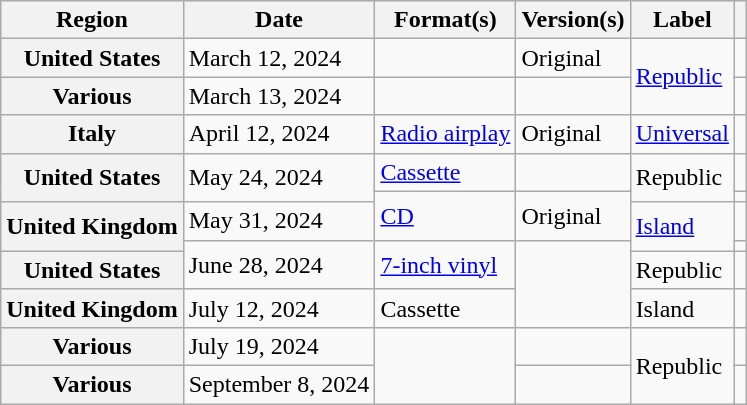<table class="wikitable plainrowheaders">
<tr>
<th scope="col">Region</th>
<th scope="col">Date</th>
<th scope="col">Format(s)</th>
<th scope="col">Version(s)</th>
<th scope="col">Label</th>
<th scope="col"></th>
</tr>
<tr>
<th scope="row">United States</th>
<td>March 12, 2024</td>
<td></td>
<td>Original</td>
<td rowspan="2"><a href='#'>Republic</a></td>
<td align="center"></td>
</tr>
<tr>
<th scope="row">Various</th>
<td>March 13, 2024</td>
<td></td>
<td></td>
<td align="center"></td>
</tr>
<tr>
<th scope="row">Italy</th>
<td>April 12, 2024</td>
<td><a href='#'>Radio airplay</a></td>
<td>Original</td>
<td><a href='#'>Universal</a></td>
<td align="center"></td>
</tr>
<tr>
<th rowspan="2" scope="row">United States</th>
<td rowspan="2">May 24, 2024</td>
<td><a href='#'>Cassette</a></td>
<td></td>
<td rowspan="2">Republic</td>
<td align="center"></td>
</tr>
<tr>
<td rowspan="2"><a href='#'>CD</a></td>
<td rowspan="2">Original</td>
<td align="center"></td>
</tr>
<tr>
<th rowspan="2" scope="row">United Kingdom</th>
<td>May 31, 2024</td>
<td rowspan="2"><a href='#'>Island</a></td>
<td align="center"></td>
</tr>
<tr>
<td rowspan="2">June 28, 2024</td>
<td rowspan="2"><a href='#'>7-inch vinyl</a></td>
<td rowspan="3"></td>
<td align="center"></td>
</tr>
<tr>
<th scope="row">United States</th>
<td>Republic</td>
<td align="center"></td>
</tr>
<tr>
<th scope="row">United Kingdom</th>
<td>July 12, 2024</td>
<td>Cassette</td>
<td>Island</td>
<td align="center"></td>
</tr>
<tr>
<th scope="row">Various</th>
<td>July 19, 2024</td>
<td rowspan="2"></td>
<td></td>
<td rowspan="2">Republic</td>
<td align="center"></td>
</tr>
<tr>
<th scope="row">Various</th>
<td>September 8, 2024</td>
<td></td>
<td align="center"></td>
</tr>
</table>
